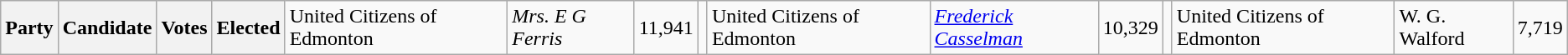<table class="wikitable">
<tr>
<th colspan="2">Party</th>
<th>Candidate</th>
<th>Votes</th>
<th>Elected<br></th>
<td>United Citizens of Edmonton</td>
<td><em>Mrs. E G Ferris</em></td>
<td align="right">11,941</td>
<td align="center"><br></td>
<td>United Citizens of Edmonton</td>
<td><em><a href='#'>Frederick Casselman</a></em></td>
<td align="right">10,329</td>
<td align="center"><br>
</td>
<td>United Citizens of Edmonton</td>
<td>W. G. Walford</td>
<td align="right">7,719<br>

</td>
</tr>
</table>
